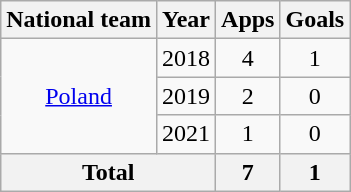<table class="wikitable" style="text-align:center">
<tr>
<th>National team</th>
<th>Year</th>
<th>Apps</th>
<th>Goals</th>
</tr>
<tr>
<td rowspan="3"><a href='#'>Poland</a></td>
<td>2018</td>
<td>4</td>
<td>1</td>
</tr>
<tr>
<td>2019</td>
<td>2</td>
<td>0</td>
</tr>
<tr>
<td>2021</td>
<td>1</td>
<td>0</td>
</tr>
<tr>
<th colspan="2">Total</th>
<th>7</th>
<th>1</th>
</tr>
</table>
